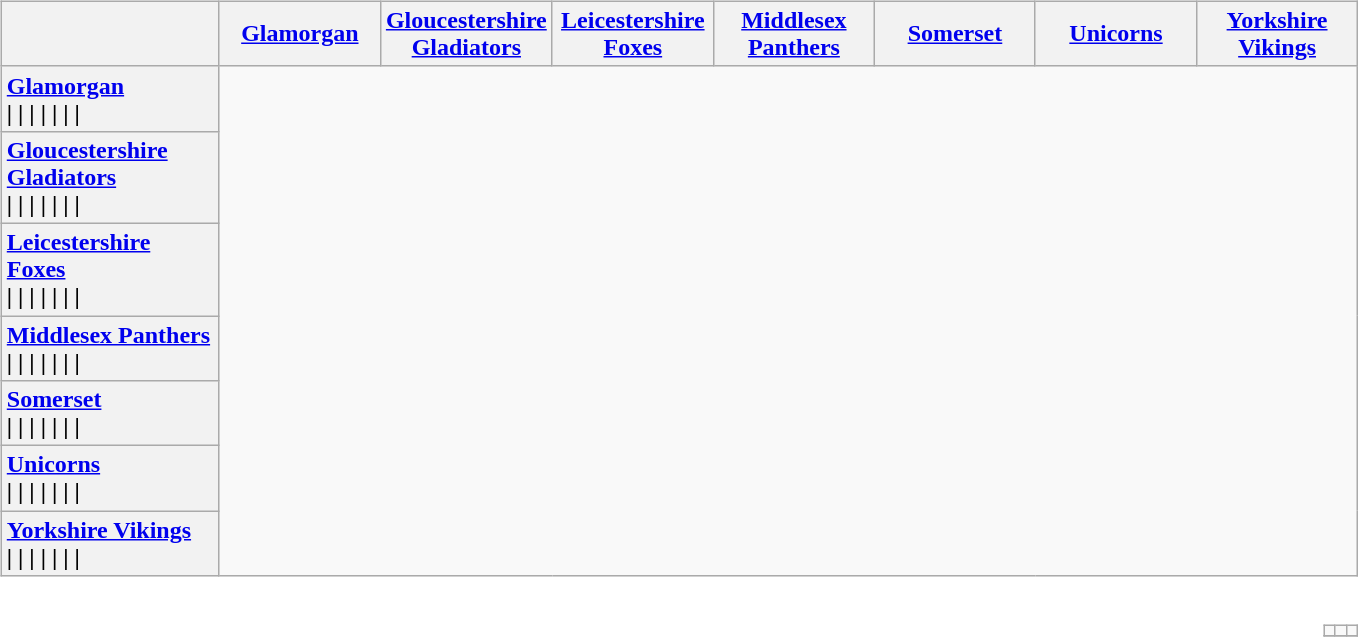<table style="padding:none;">
<tr>
<td colspan="3"><br><table class="wikitable" style="text-align:left;">
<tr>
<th width=138 style="text-align:center"></th>
<th width=100><a href='#'>Glamorgan</a></th>
<th width=100><a href='#'>Gloucestershire Gladiators</a></th>
<th width=100><a href='#'>Leicestershire Foxes</a></th>
<th width=100><a href='#'>Middlesex Panthers</a></th>
<th width=100><a href='#'>Somerset</a></th>
<th width=100><a href='#'>Unicorns</a></th>
<th width=100><a href='#'>Yorkshire Vikings</a></th>
</tr>
<tr>
<th style="text-align:left"><a href='#'>Glamorgan</a><br> | 
 | 
 | 
 | 
 | 
 | 
 | </th>
</tr>
<tr>
<th style="text-align:left"><a href='#'>Gloucestershire Gladiators</a><br> | 
 | 
 | 
 | 
 | 
 | 
 | </th>
</tr>
<tr>
<th style="text-align:left"><a href='#'>Leicestershire Foxes</a><br> | 
 | 
 | 
 | 
 | 
 | 
 | </th>
</tr>
<tr>
<th style="text-align:left"><a href='#'>Middlesex Panthers</a><br> | 
 | 
 | 
 | 
 | 
 | 
 | </th>
</tr>
<tr>
<th style="text-align:left"><a href='#'>Somerset</a><br> | 
 | 
 | 
 | 
 | 
 | 
 | </th>
</tr>
<tr>
<th style="text-align:left"><a href='#'>Unicorns</a><br> | 
 | 
 | 
 | 
 | 
 | 
 | </th>
</tr>
<tr>
<th style="text-align:left"><a href='#'>Yorkshire Vikings</a><br> | 
 | 
 | 
 | 
 | 
 | 
 | </th>
</tr>
</table>
<table class="wikitable" style="float:right">
<tr style="text-align: center">
<td></td>
<td></td>
<td></td>
</tr>
<tr>
</tr>
</table>
</td>
</tr>
</table>
